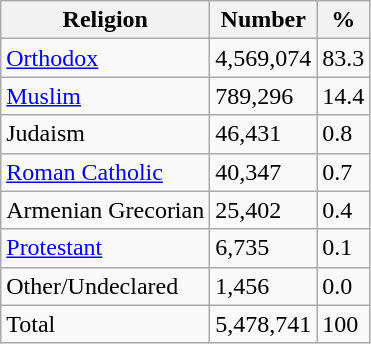<table class="wikitable">
<tr>
<th>Religion</th>
<th>Number</th>
<th>%</th>
</tr>
<tr>
<td><a href='#'>Orthodox</a></td>
<td>4,569,074</td>
<td>83.3</td>
</tr>
<tr>
<td><a href='#'>Muslim</a></td>
<td>789,296</td>
<td>14.4</td>
</tr>
<tr>
<td>Judaism</td>
<td>46,431</td>
<td>0.8</td>
</tr>
<tr>
<td><a href='#'>Roman Catholic</a></td>
<td>40,347</td>
<td>0.7</td>
</tr>
<tr>
<td>Armenian Grecorian</td>
<td>25,402</td>
<td>0.4</td>
</tr>
<tr>
<td><a href='#'>Protestant</a></td>
<td>6,735</td>
<td>0.1</td>
</tr>
<tr>
<td>Other/Undeclared</td>
<td>1,456</td>
<td>0.0</td>
</tr>
<tr>
<td>Total</td>
<td>5,478,741</td>
<td>100</td>
</tr>
</table>
